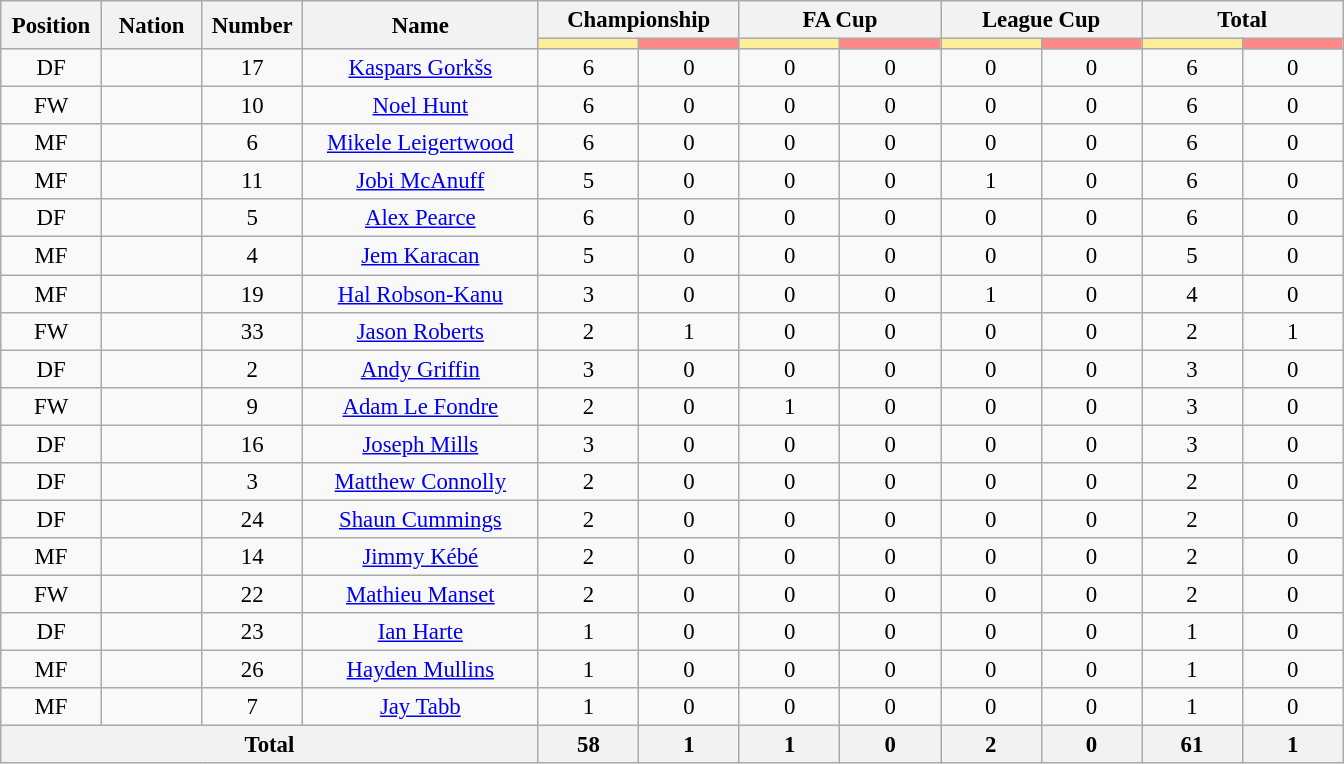<table class="wikitable" style="font-size: 95%; text-align: center;">
<tr>
<th rowspan="2" style="width:60px;">Position</th>
<th rowspan="2" style="width:60px;">Nation</th>
<th rowspan="2" style="width:60px;">Number</th>
<th rowspan="2" style="width:150px;">Name</th>
<th colspan=2>Championship</th>
<th colspan=2>FA Cup</th>
<th colspan=2>League Cup</th>
<th colspan=2>Total</th>
</tr>
<tr>
<th style="width:60px; background:#fe9;"></th>
<th style="width:60px; background:#ff8888;"></th>
<th style="width:60px; background:#fe9;"></th>
<th style="width:60px; background:#ff8888;"></th>
<th style="width:60px; background:#fe9;"></th>
<th style="width:60px; background:#ff8888;"></th>
<th style="width:60px; background:#fe9;"></th>
<th style="width:60px; background:#ff8888;"></th>
</tr>
<tr>
<td>DF</td>
<td></td>
<td>17</td>
<td><a href='#'>Kaspars Gorkšs</a></td>
<td>6</td>
<td>0</td>
<td>0</td>
<td>0</td>
<td>0</td>
<td>0</td>
<td>6</td>
<td>0</td>
</tr>
<tr>
<td>FW</td>
<td></td>
<td>10</td>
<td><a href='#'>Noel Hunt</a></td>
<td>6</td>
<td>0</td>
<td>0</td>
<td>0</td>
<td>0</td>
<td>0</td>
<td>6</td>
<td>0</td>
</tr>
<tr>
<td>MF</td>
<td></td>
<td>6</td>
<td><a href='#'>Mikele Leigertwood</a></td>
<td>6</td>
<td>0</td>
<td>0</td>
<td>0</td>
<td>0</td>
<td>0</td>
<td>6</td>
<td>0</td>
</tr>
<tr>
<td>MF</td>
<td></td>
<td>11</td>
<td><a href='#'>Jobi McAnuff</a></td>
<td>5</td>
<td>0</td>
<td>0</td>
<td>0</td>
<td>1</td>
<td>0</td>
<td>6</td>
<td>0</td>
</tr>
<tr>
<td>DF</td>
<td></td>
<td>5</td>
<td><a href='#'>Alex Pearce</a></td>
<td>6</td>
<td>0</td>
<td>0</td>
<td>0</td>
<td>0</td>
<td>0</td>
<td>6</td>
<td>0</td>
</tr>
<tr>
<td>MF</td>
<td></td>
<td>4</td>
<td><a href='#'>Jem Karacan</a></td>
<td>5</td>
<td>0</td>
<td>0</td>
<td>0</td>
<td>0</td>
<td>0</td>
<td>5</td>
<td>0</td>
</tr>
<tr>
<td>MF</td>
<td></td>
<td>19</td>
<td><a href='#'>Hal Robson-Kanu</a></td>
<td>3</td>
<td>0</td>
<td>0</td>
<td>0</td>
<td>1</td>
<td>0</td>
<td>4</td>
<td>0</td>
</tr>
<tr>
<td>FW</td>
<td></td>
<td>33</td>
<td><a href='#'>Jason Roberts</a></td>
<td>2</td>
<td>1</td>
<td>0</td>
<td>0</td>
<td>0</td>
<td>0</td>
<td>2</td>
<td>1</td>
</tr>
<tr>
<td>DF</td>
<td></td>
<td>2</td>
<td><a href='#'>Andy Griffin</a></td>
<td>3</td>
<td>0</td>
<td>0</td>
<td>0</td>
<td>0</td>
<td>0</td>
<td>3</td>
<td>0</td>
</tr>
<tr>
<td>FW</td>
<td></td>
<td>9</td>
<td><a href='#'>Adam Le Fondre</a></td>
<td>2</td>
<td>0</td>
<td>1</td>
<td>0</td>
<td>0</td>
<td>0</td>
<td>3</td>
<td>0</td>
</tr>
<tr>
<td>DF</td>
<td></td>
<td>16</td>
<td><a href='#'>Joseph Mills</a></td>
<td>3</td>
<td>0</td>
<td>0</td>
<td>0</td>
<td>0</td>
<td>0</td>
<td>3</td>
<td>0</td>
</tr>
<tr>
<td>DF</td>
<td></td>
<td>3</td>
<td><a href='#'>Matthew Connolly</a></td>
<td>2</td>
<td>0</td>
<td>0</td>
<td>0</td>
<td>0</td>
<td>0</td>
<td>2</td>
<td>0</td>
</tr>
<tr>
<td>DF</td>
<td></td>
<td>24</td>
<td><a href='#'>Shaun Cummings</a></td>
<td>2</td>
<td>0</td>
<td>0</td>
<td>0</td>
<td>0</td>
<td>0</td>
<td>2</td>
<td>0</td>
</tr>
<tr>
<td>MF</td>
<td></td>
<td>14</td>
<td><a href='#'>Jimmy Kébé</a></td>
<td>2</td>
<td>0</td>
<td>0</td>
<td>0</td>
<td>0</td>
<td>0</td>
<td>2</td>
<td>0</td>
</tr>
<tr>
<td>FW</td>
<td></td>
<td>22</td>
<td><a href='#'>Mathieu Manset</a></td>
<td>2</td>
<td>0</td>
<td>0</td>
<td>0</td>
<td>0</td>
<td>0</td>
<td>2</td>
<td>0</td>
</tr>
<tr>
<td>DF</td>
<td></td>
<td>23</td>
<td><a href='#'>Ian Harte</a></td>
<td>1</td>
<td>0</td>
<td>0</td>
<td>0</td>
<td>0</td>
<td>0</td>
<td>1</td>
<td>0</td>
</tr>
<tr>
<td>MF</td>
<td></td>
<td>26</td>
<td><a href='#'>Hayden Mullins</a></td>
<td>1</td>
<td>0</td>
<td>0</td>
<td>0</td>
<td>0</td>
<td>0</td>
<td>1</td>
<td>0</td>
</tr>
<tr>
<td>MF</td>
<td></td>
<td>7</td>
<td><a href='#'>Jay Tabb</a></td>
<td>1</td>
<td>0</td>
<td>0</td>
<td>0</td>
<td>0</td>
<td>0</td>
<td>1</td>
<td>0</td>
</tr>
<tr>
<th colspan=4>Total</th>
<th>58</th>
<th>1</th>
<th>1</th>
<th>0</th>
<th>2</th>
<th>0</th>
<th>61</th>
<th>1</th>
</tr>
</table>
